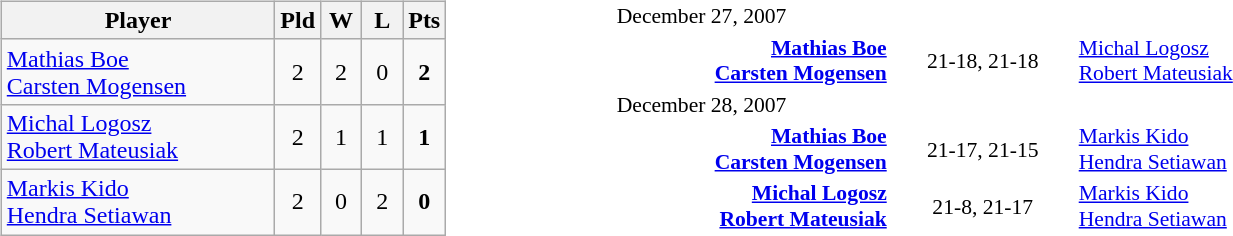<table>
<tr>
<td width=45% valign=top><br><table class=wikitable style="text-align:center">
<tr>
<th width=175>Player</th>
<th width=20>Pld</th>
<th width=20>W</th>
<th width=20>L</th>
<th width=20>Pts</th>
</tr>
<tr>
<td style="text-align:left"> <a href='#'>Mathias Boe</a> <br>  <a href='#'>Carsten Mogensen</a></td>
<td>2</td>
<td>2</td>
<td>0</td>
<td><strong>2</strong></td>
</tr>
<tr>
<td style="text-align:left"> <a href='#'>Michal Logosz</a> <br>  <a href='#'>Robert Mateusiak</a></td>
<td>2</td>
<td>1</td>
<td>1</td>
<td><strong>1</strong></td>
</tr>
<tr>
<td style="text-align:left"> <a href='#'>Markis Kido</a> <br>  <a href='#'>Hendra Setiawan</a></td>
<td>2</td>
<td>0</td>
<td>2</td>
<td><strong>0</strong></td>
</tr>
</table>
</td>
<td><br><table style="font-size:90%">
<tr>
<td colspan=3>December 27, 2007</td>
</tr>
<tr>
<td width=180 align=right><strong><a href='#'>Mathias Boe</a>  <br> <a href='#'>Carsten Mogensen</a> </strong></td>
<td width=120 align=center>21-18, 21-18</td>
<td width=180> <a href='#'>Michal Logosz</a> <br>  <a href='#'>Robert Mateusiak</a></td>
</tr>
<tr>
<td colspan=3>December 28, 2007</td>
</tr>
<tr>
<td width=180 align=right><strong><a href='#'>Mathias Boe</a>  <br> <a href='#'>Carsten Mogensen</a> </strong></td>
<td width=120 align=center>21-17, 21-15</td>
<td width=180> <a href='#'>Markis Kido</a> <br>  <a href='#'>Hendra Setiawan</a></td>
</tr>
<tr>
<td width=180 align=right><strong><a href='#'>Michal Logosz</a>  <br> <a href='#'>Robert Mateusiak</a> </strong></td>
<td width=120 align=center>21-8, 21-17</td>
<td width=180> <a href='#'>Markis Kido</a> <br>  <a href='#'>Hendra Setiawan</a></td>
</tr>
</table>
</td>
</tr>
</table>
